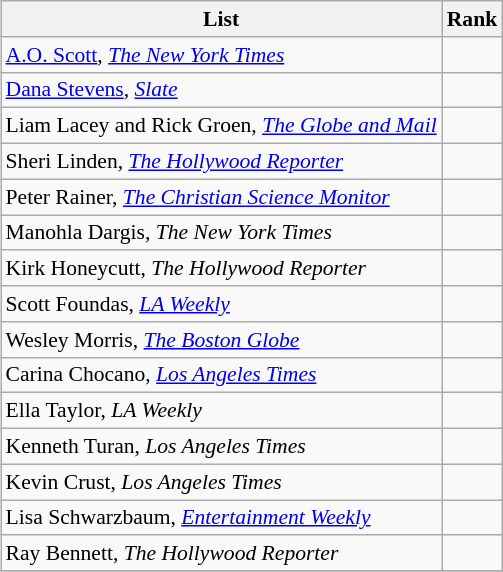<table class="wikitable sortable" style="float:right; margin:10px 10px 0px 10px; font-size:90%">
<tr>
<th scope=col>List</th>
<th scope=col>Rank</th>
</tr>
<tr>
<td scope=row><a href='#'>A.O. Scott</a>, <em><a href='#'>The New York Times</a></em></td>
<td></td>
</tr>
<tr>
<td scope=row><a href='#'>Dana Stevens</a>, <em><a href='#'>Slate</a></em></td>
<td></td>
</tr>
<tr>
<td scope=row>Liam Lacey and Rick Groen, <em><a href='#'>The Globe and Mail</a></em></td>
<td></td>
</tr>
<tr>
<td scope=row>Sheri Linden, <em><a href='#'>The Hollywood Reporter</a></em></td>
<td></td>
</tr>
<tr>
<td scope=row>Peter Rainer, <em><a href='#'>The Christian Science Monitor</a></em></td>
<td></td>
</tr>
<tr>
<td scope=row>Manohla Dargis, <em>The New York Times</em></td>
<td></td>
</tr>
<tr>
<td scope=row>Kirk Honeycutt, <em>The Hollywood Reporter</em></td>
<td></td>
</tr>
<tr>
<td scope=row>Scott Foundas, <em><a href='#'>LA Weekly</a></em></td>
<td></td>
</tr>
<tr>
<td scope=row>Wesley Morris, <em><a href='#'>The Boston Globe</a></em></td>
<td></td>
</tr>
<tr>
<td scope=row>Carina Chocano, <em><a href='#'>Los Angeles Times</a></em></td>
<td></td>
</tr>
<tr>
<td scope=row>Ella Taylor, <em>LA Weekly</em></td>
<td></td>
</tr>
<tr>
<td scope=row>Kenneth Turan, <em>Los Angeles Times</em></td>
<td></td>
</tr>
<tr>
<td scope=row>Kevin Crust, <em>Los Angeles Times</em></td>
<td></td>
</tr>
<tr>
<td scope=row>Lisa Schwarzbaum, <em><a href='#'>Entertainment Weekly</a></em></td>
<td></td>
</tr>
<tr>
<td scope=row>Ray Bennett, <em>The Hollywood Reporter</em></td>
<td></td>
</tr>
<tr>
</tr>
</table>
